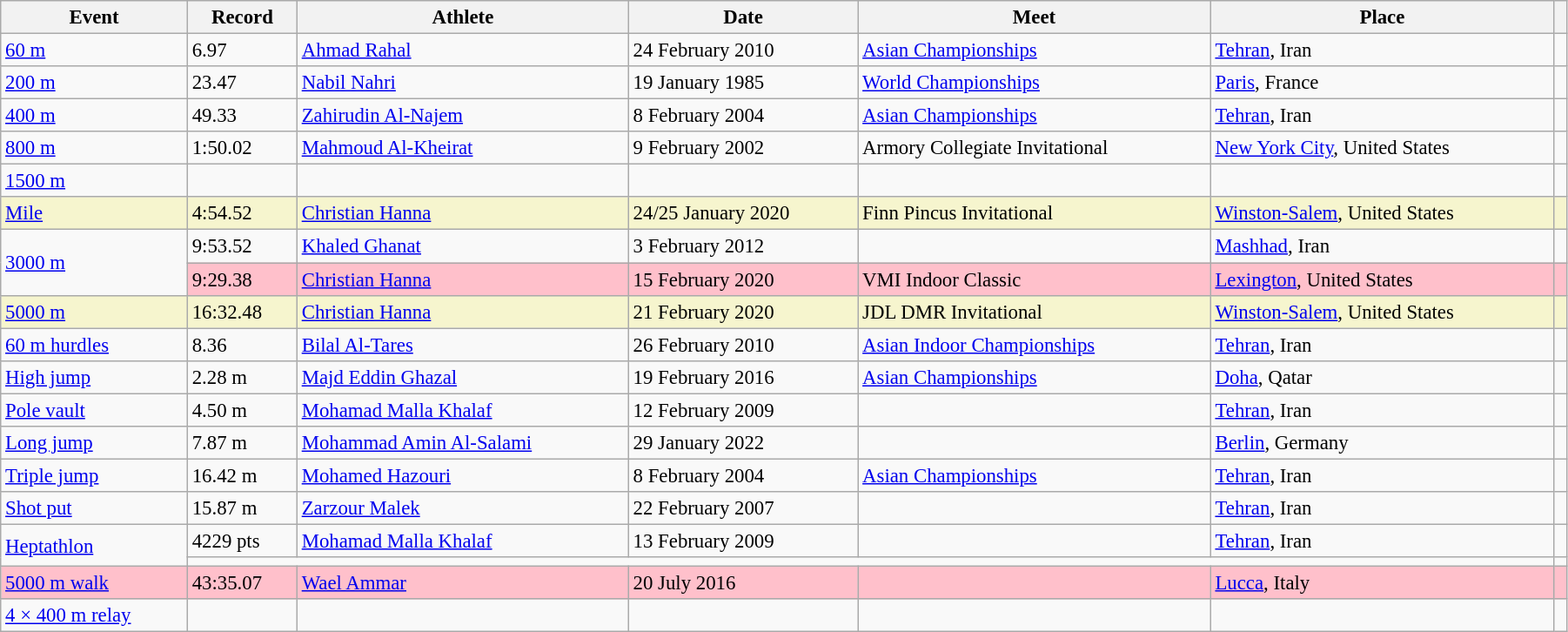<table class="wikitable" style="font-size:95%; width: 95%;">
<tr>
<th>Event</th>
<th>Record</th>
<th>Athlete</th>
<th>Date</th>
<th>Meet</th>
<th>Place</th>
<th></th>
</tr>
<tr>
<td><a href='#'>60 m</a></td>
<td>6.97</td>
<td><a href='#'>Ahmad Rahal</a></td>
<td>24 February 2010</td>
<td><a href='#'>Asian Championships</a></td>
<td><a href='#'>Tehran</a>, Iran</td>
<td></td>
</tr>
<tr>
<td><a href='#'>200 m</a></td>
<td>23.47</td>
<td><a href='#'>Nabil Nahri</a></td>
<td>19 January 1985</td>
<td><a href='#'>World Championships</a></td>
<td><a href='#'>Paris</a>, France</td>
<td></td>
</tr>
<tr>
<td><a href='#'>400 m</a></td>
<td>49.33</td>
<td><a href='#'>Zahirudin Al-Najem</a></td>
<td>8 February 2004</td>
<td><a href='#'>Asian Championships</a></td>
<td><a href='#'>Tehran</a>, Iran</td>
<td></td>
</tr>
<tr>
<td><a href='#'>800 m</a></td>
<td>1:50.02</td>
<td><a href='#'>Mahmoud Al-Kheirat</a></td>
<td>9 February 2002</td>
<td>Armory Collegiate Invitational</td>
<td><a href='#'>New York City</a>, United States</td>
<td></td>
</tr>
<tr>
<td><a href='#'>1500 m</a></td>
<td></td>
<td></td>
<td></td>
<td></td>
<td></td>
<td></td>
</tr>
<tr style="background:#f6F5CE;">
<td><a href='#'>Mile</a></td>
<td>4:54.52</td>
<td><a href='#'>Christian Hanna</a></td>
<td>24/25 January 2020</td>
<td>Finn Pincus Invitational</td>
<td><a href='#'>Winston-Salem</a>, United States</td>
<td></td>
</tr>
<tr>
<td rowspan=2><a href='#'>3000 m</a></td>
<td>9:53.52</td>
<td><a href='#'>Khaled Ghanat</a></td>
<td>3 February 2012</td>
<td></td>
<td><a href='#'>Mashhad</a>, Iran</td>
<td></td>
</tr>
<tr style="background:pink">
<td>9:29.38</td>
<td><a href='#'>Christian Hanna</a></td>
<td>15 February 2020</td>
<td>VMI Indoor Classic</td>
<td><a href='#'>Lexington</a>, United States</td>
<td></td>
</tr>
<tr style="background:#f6F5CE;">
<td><a href='#'>5000 m</a></td>
<td>16:32.48</td>
<td><a href='#'>Christian Hanna</a></td>
<td>21 February 2020</td>
<td>JDL DMR Invitational</td>
<td><a href='#'>Winston-Salem</a>, United States</td>
<td></td>
</tr>
<tr>
<td><a href='#'>60 m hurdles</a></td>
<td>8.36</td>
<td><a href='#'>Bilal Al-Tares</a></td>
<td>26 February 2010</td>
<td><a href='#'>Asian Indoor Championships</a></td>
<td><a href='#'>Tehran</a>, Iran</td>
<td></td>
</tr>
<tr>
<td><a href='#'>High jump</a></td>
<td>2.28 m</td>
<td><a href='#'>Majd Eddin Ghazal</a></td>
<td>19 February 2016</td>
<td><a href='#'>Asian Championships</a></td>
<td><a href='#'>Doha</a>, Qatar</td>
<td></td>
</tr>
<tr>
<td><a href='#'>Pole vault</a></td>
<td>4.50 m</td>
<td><a href='#'>Mohamad Malla Khalaf</a></td>
<td>12 February 2009</td>
<td></td>
<td><a href='#'>Tehran</a>, Iran</td>
<td></td>
</tr>
<tr>
<td><a href='#'>Long jump</a></td>
<td>7.87 m</td>
<td><a href='#'>Mohammad Amin Al-Salami</a></td>
<td>29 January 2022</td>
<td></td>
<td><a href='#'>Berlin</a>, Germany</td>
<td></td>
</tr>
<tr>
<td><a href='#'>Triple jump</a></td>
<td>16.42 m</td>
<td><a href='#'>Mohamed Hazouri</a></td>
<td>8 February 2004</td>
<td><a href='#'>Asian Championships</a></td>
<td><a href='#'>Tehran</a>, Iran</td>
<td></td>
</tr>
<tr>
<td><a href='#'>Shot put</a></td>
<td>15.87 m</td>
<td><a href='#'>Zarzour Malek</a></td>
<td>22 February 2007</td>
<td></td>
<td><a href='#'>Tehran</a>, Iran</td>
<td></td>
</tr>
<tr>
<td rowspan=2><a href='#'>Heptathlon</a></td>
<td>4229 pts</td>
<td><a href='#'>Mohamad Malla Khalaf</a></td>
<td>13 February 2009</td>
<td></td>
<td><a href='#'>Tehran</a>, Iran</td>
<td></td>
</tr>
<tr>
<td colspan=5></td>
<td></td>
</tr>
<tr style="background:pink">
<td><a href='#'>5000 m walk</a></td>
<td>43:35.07</td>
<td><a href='#'>Wael Ammar</a></td>
<td>20 July 2016</td>
<td></td>
<td><a href='#'>Lucca</a>, Italy</td>
<td></td>
</tr>
<tr>
<td><a href='#'>4 × 400 m relay</a></td>
<td></td>
<td></td>
<td></td>
<td></td>
<td></td>
<td></td>
</tr>
</table>
